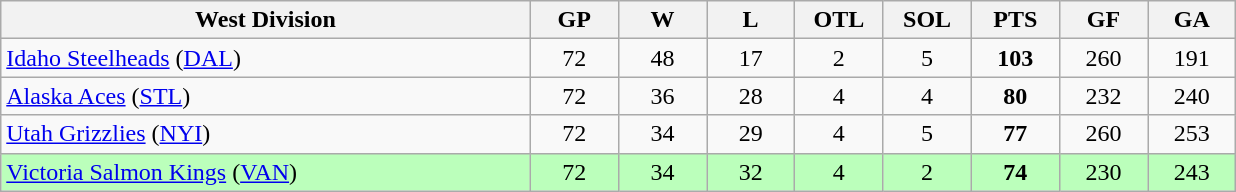<table class="wikitable" style="text-align:center">
<tr>
<th bgcolor="#DDDDFF" width="30%">West Division</th>
<th bgcolor="#DDDDFF" width="5%">GP</th>
<th bgcolor="#DDDDFF" width="5%">W</th>
<th bgcolor="#DDDDFF" width="5%">L</th>
<th bgcolor="#DDDDFF" width="5%">OTL</th>
<th bgcolor="#DDDDFF" width="5%">SOL</th>
<th bgcolor="#DDDDFF" width="5%">PTS</th>
<th bgcolor="#DDDDFF" width="5%">GF</th>
<th bgcolor="#DDDDFF" width="5%">GA</th>
</tr>
<tr align=center>
<td align=left><a href='#'>Idaho Steelheads</a> (<a href='#'>DAL</a>)</td>
<td>72</td>
<td>48</td>
<td>17</td>
<td>2</td>
<td>5</td>
<td><strong>103</strong></td>
<td>260</td>
<td>191</td>
</tr>
<tr align=center>
<td align=left><a href='#'>Alaska Aces</a> (<a href='#'>STL</a>)</td>
<td>72</td>
<td>36</td>
<td>28</td>
<td>4</td>
<td>4</td>
<td><strong>80</strong></td>
<td>232</td>
<td>240</td>
</tr>
<tr align=center>
<td align=left><a href='#'>Utah Grizzlies</a> (<a href='#'>NYI</a>)</td>
<td>72</td>
<td>34</td>
<td>29</td>
<td>4</td>
<td>5</td>
<td><strong>77</strong></td>
<td>260</td>
<td>253</td>
</tr>
<tr align=center bgcolor=#bbffbb>
<td align=left><a href='#'>Victoria Salmon Kings</a> (<a href='#'>VAN</a>)</td>
<td>72</td>
<td>34</td>
<td>32</td>
<td>4</td>
<td>2</td>
<td><strong>74</strong></td>
<td>230</td>
<td>243</td>
</tr>
</table>
